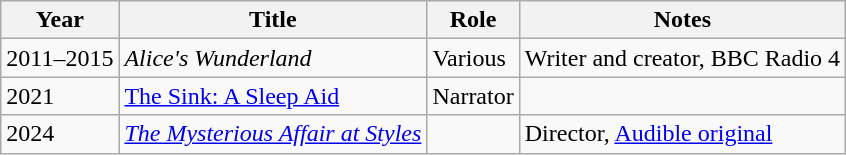<table class="wikitable">
<tr>
<th>Year</th>
<th>Title</th>
<th>Role</th>
<th>Notes</th>
</tr>
<tr>
<td>2011–2015</td>
<td><em>Alice's Wunderland</em></td>
<td>Various</td>
<td>Writer and creator, BBC Radio 4</td>
</tr>
<tr>
<td>2021</td>
<td><a href='#'>The Sink: A Sleep Aid</a></td>
<td>Narrator</td>
<td></td>
</tr>
<tr>
<td>2024</td>
<td><em><a href='#'>The Mysterious Affair at Styles</a></em></td>
<td></td>
<td>Director, <a href='#'>Audible original</a></td>
</tr>
</table>
